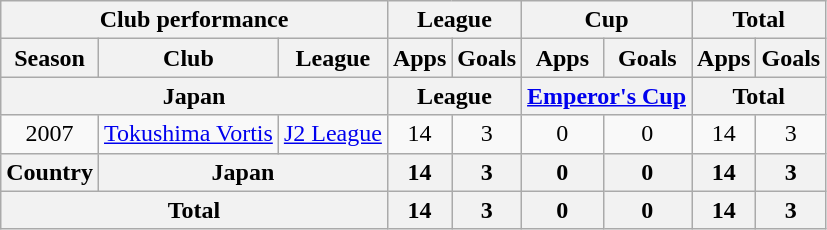<table class="wikitable" style="text-align:center;">
<tr>
<th colspan=3>Club performance</th>
<th colspan=2>League</th>
<th colspan=2>Cup</th>
<th colspan=2>Total</th>
</tr>
<tr>
<th>Season</th>
<th>Club</th>
<th>League</th>
<th>Apps</th>
<th>Goals</th>
<th>Apps</th>
<th>Goals</th>
<th>Apps</th>
<th>Goals</th>
</tr>
<tr>
<th colspan=3>Japan</th>
<th colspan=2>League</th>
<th colspan=2><a href='#'>Emperor's Cup</a></th>
<th colspan=2>Total</th>
</tr>
<tr>
<td>2007</td>
<td><a href='#'>Tokushima Vortis</a></td>
<td><a href='#'>J2 League</a></td>
<td>14</td>
<td>3</td>
<td>0</td>
<td>0</td>
<td>14</td>
<td>3</td>
</tr>
<tr>
<th rowspan=1>Country</th>
<th colspan=2>Japan</th>
<th>14</th>
<th>3</th>
<th>0</th>
<th>0</th>
<th>14</th>
<th>3</th>
</tr>
<tr>
<th colspan=3>Total</th>
<th>14</th>
<th>3</th>
<th>0</th>
<th>0</th>
<th>14</th>
<th>3</th>
</tr>
</table>
